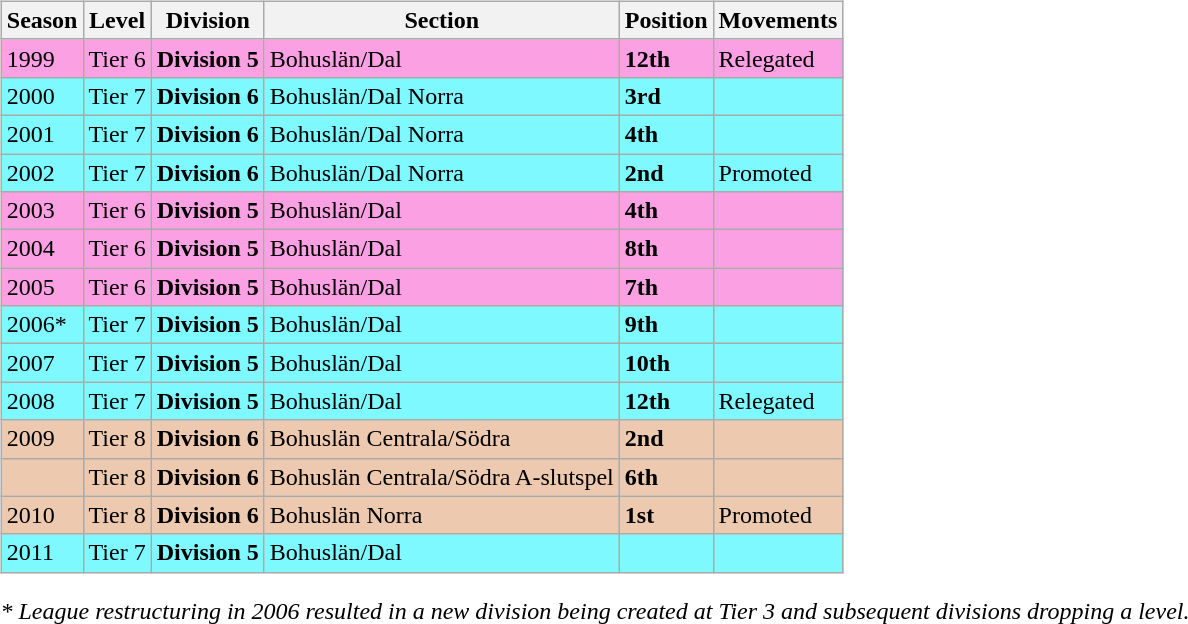<table>
<tr>
<td valign="top" width=0%><br><table class="wikitable">
<tr style="background:#f0f6fa;">
<th><strong>Season</strong></th>
<th><strong>Level</strong></th>
<th><strong>Division</strong></th>
<th><strong>Section</strong></th>
<th><strong>Position</strong></th>
<th><strong>Movements</strong></th>
</tr>
<tr>
<td style="background:#FBA0E3;">1999</td>
<td style="background:#FBA0E3;">Tier 6</td>
<td style="background:#FBA0E3;"><strong>Division 5</strong></td>
<td style="background:#FBA0E3;">Bohuslän/Dal</td>
<td style="background:#FBA0E3;"><strong>12th</strong></td>
<td style="background:#FBA0E3;">Relegated</td>
</tr>
<tr>
<td style="background:#7DF9FF;">2000</td>
<td style="background:#7DF9FF;">Tier 7</td>
<td style="background:#7DF9FF;"><strong>Division 6</strong></td>
<td style="background:#7DF9FF;">Bohuslän/Dal Norra</td>
<td style="background:#7DF9FF;"><strong>3rd</strong></td>
<td style="background:#7DF9FF;"></td>
</tr>
<tr>
<td style="background:#7DF9FF;">2001</td>
<td style="background:#7DF9FF;">Tier 7</td>
<td style="background:#7DF9FF;"><strong>Division 6</strong></td>
<td style="background:#7DF9FF;">Bohuslän/Dal Norra</td>
<td style="background:#7DF9FF;"><strong>4th</strong></td>
<td style="background:#7DF9FF;"></td>
</tr>
<tr>
<td style="background:#7DF9FF;">2002</td>
<td style="background:#7DF9FF;">Tier 7</td>
<td style="background:#7DF9FF;"><strong>Division 6</strong></td>
<td style="background:#7DF9FF;">Bohuslän/Dal Norra</td>
<td style="background:#7DF9FF;"><strong>2nd</strong></td>
<td style="background:#7DF9FF;">Promoted</td>
</tr>
<tr>
<td style="background:#FBA0E3;">2003</td>
<td style="background:#FBA0E3;">Tier 6</td>
<td style="background:#FBA0E3;"><strong>Division 5</strong></td>
<td style="background:#FBA0E3;">Bohuslän/Dal</td>
<td style="background:#FBA0E3;"><strong>4th</strong></td>
<td style="background:#FBA0E3;"></td>
</tr>
<tr>
<td style="background:#FBA0E3;">2004</td>
<td style="background:#FBA0E3;">Tier 6</td>
<td style="background:#FBA0E3;"><strong>Division 5</strong></td>
<td style="background:#FBA0E3;">Bohuslän/Dal</td>
<td style="background:#FBA0E3;"><strong>8th</strong></td>
<td style="background:#FBA0E3;"></td>
</tr>
<tr>
<td style="background:#FBA0E3;">2005</td>
<td style="background:#FBA0E3;">Tier 6</td>
<td style="background:#FBA0E3;"><strong>Division 5</strong></td>
<td style="background:#FBA0E3;">Bohuslän/Dal</td>
<td style="background:#FBA0E3;"><strong>7th</strong></td>
<td style="background:#FBA0E3;"></td>
</tr>
<tr>
<td style="background:#7DF9FF;">2006*</td>
<td style="background:#7DF9FF;">Tier 7</td>
<td style="background:#7DF9FF;"><strong>Division 5</strong></td>
<td style="background:#7DF9FF;">Bohuslän/Dal</td>
<td style="background:#7DF9FF;"><strong>9th</strong></td>
<td style="background:#7DF9FF;"></td>
</tr>
<tr>
<td style="background:#7DF9FF;">2007</td>
<td style="background:#7DF9FF;">Tier 7</td>
<td style="background:#7DF9FF;"><strong>Division 5</strong></td>
<td style="background:#7DF9FF;">Bohuslän/Dal</td>
<td style="background:#7DF9FF;"><strong>10th</strong></td>
<td style="background:#7DF9FF;"></td>
</tr>
<tr>
<td style="background:#7DF9FF;">2008</td>
<td style="background:#7DF9FF;">Tier 7</td>
<td style="background:#7DF9FF;"><strong>Division 5</strong></td>
<td style="background:#7DF9FF;">Bohuslän/Dal</td>
<td style="background:#7DF9FF;"><strong>12th</strong></td>
<td style="background:#7DF9FF;">Relegated</td>
</tr>
<tr>
<td style="background:#EDC9AF;">2009</td>
<td style="background:#EDC9AF;">Tier 8</td>
<td style="background:#EDC9AF;"><strong>Division 6</strong></td>
<td style="background:#EDC9AF;">Bohuslän Centrala/Södra</td>
<td style="background:#EDC9AF;"><strong>2nd</strong></td>
<td style="background:#EDC9AF;"></td>
</tr>
<tr>
<td style="background:#EDC9AF;"></td>
<td style="background:#EDC9AF;">Tier 8</td>
<td style="background:#EDC9AF;"><strong>Division 6</strong></td>
<td style="background:#EDC9AF;">Bohuslän Centrala/Södra A-slutspel</td>
<td style="background:#EDC9AF;"><strong>6th</strong></td>
<td style="background:#EDC9AF;"></td>
</tr>
<tr>
<td style="background:#EDC9AF;">2010</td>
<td style="background:#EDC9AF;">Tier 8</td>
<td style="background:#EDC9AF;"><strong>Division 6</strong></td>
<td style="background:#EDC9AF;">Bohuslän Norra</td>
<td style="background:#EDC9AF;"><strong>1st</strong></td>
<td style="background:#EDC9AF;">Promoted</td>
</tr>
<tr>
<td style="background:#7DF9FF;">2011</td>
<td style="background:#7DF9FF;">Tier 7</td>
<td style="background:#7DF9FF;"><strong>Division 5</strong></td>
<td style="background:#7DF9FF;">Bohuslän/Dal</td>
<td style="background:#7DF9FF;"></td>
<td style="background:#7DF9FF;"></td>
</tr>
</table>
<em>* League restructuring in 2006 resulted in a new division being created at Tier 3 and subsequent divisions dropping a level.</em> 

</td>
</tr>
</table>
